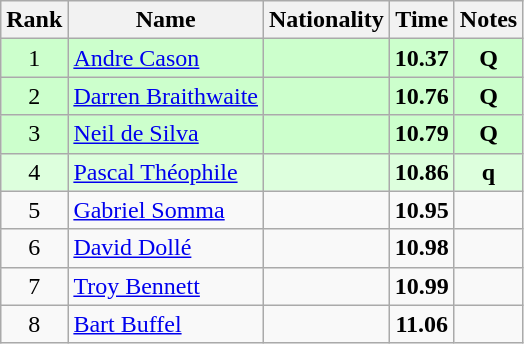<table class="wikitable sortable" style="text-align:center">
<tr>
<th>Rank</th>
<th>Name</th>
<th>Nationality</th>
<th>Time</th>
<th>Notes</th>
</tr>
<tr bgcolor=ccffcc>
<td>1</td>
<td align=left><a href='#'>Andre Cason</a></td>
<td align=left></td>
<td><strong>10.37</strong></td>
<td><strong>Q</strong></td>
</tr>
<tr bgcolor=ccffcc>
<td>2</td>
<td align=left><a href='#'>Darren Braithwaite</a></td>
<td align=left></td>
<td><strong>10.76</strong></td>
<td><strong>Q</strong></td>
</tr>
<tr bgcolor=ccffcc>
<td>3</td>
<td align=left><a href='#'>Neil de Silva</a></td>
<td align=left></td>
<td><strong>10.79</strong></td>
<td><strong>Q</strong></td>
</tr>
<tr bgcolor=ddffdd>
<td>4</td>
<td align=left><a href='#'>Pascal Théophile</a></td>
<td align=left></td>
<td><strong>10.86</strong></td>
<td><strong>q</strong></td>
</tr>
<tr>
<td>5</td>
<td align=left><a href='#'>Gabriel Somma</a></td>
<td align=left></td>
<td><strong>10.95</strong></td>
<td></td>
</tr>
<tr>
<td>6</td>
<td align=left><a href='#'>David Dollé</a></td>
<td align=left></td>
<td><strong>10.98</strong></td>
<td></td>
</tr>
<tr>
<td>7</td>
<td align=left><a href='#'>Troy Bennett</a></td>
<td align=left></td>
<td><strong>10.99</strong></td>
<td></td>
</tr>
<tr>
<td>8</td>
<td align=left><a href='#'>Bart Buffel</a></td>
<td align=left></td>
<td><strong>11.06</strong></td>
<td></td>
</tr>
</table>
